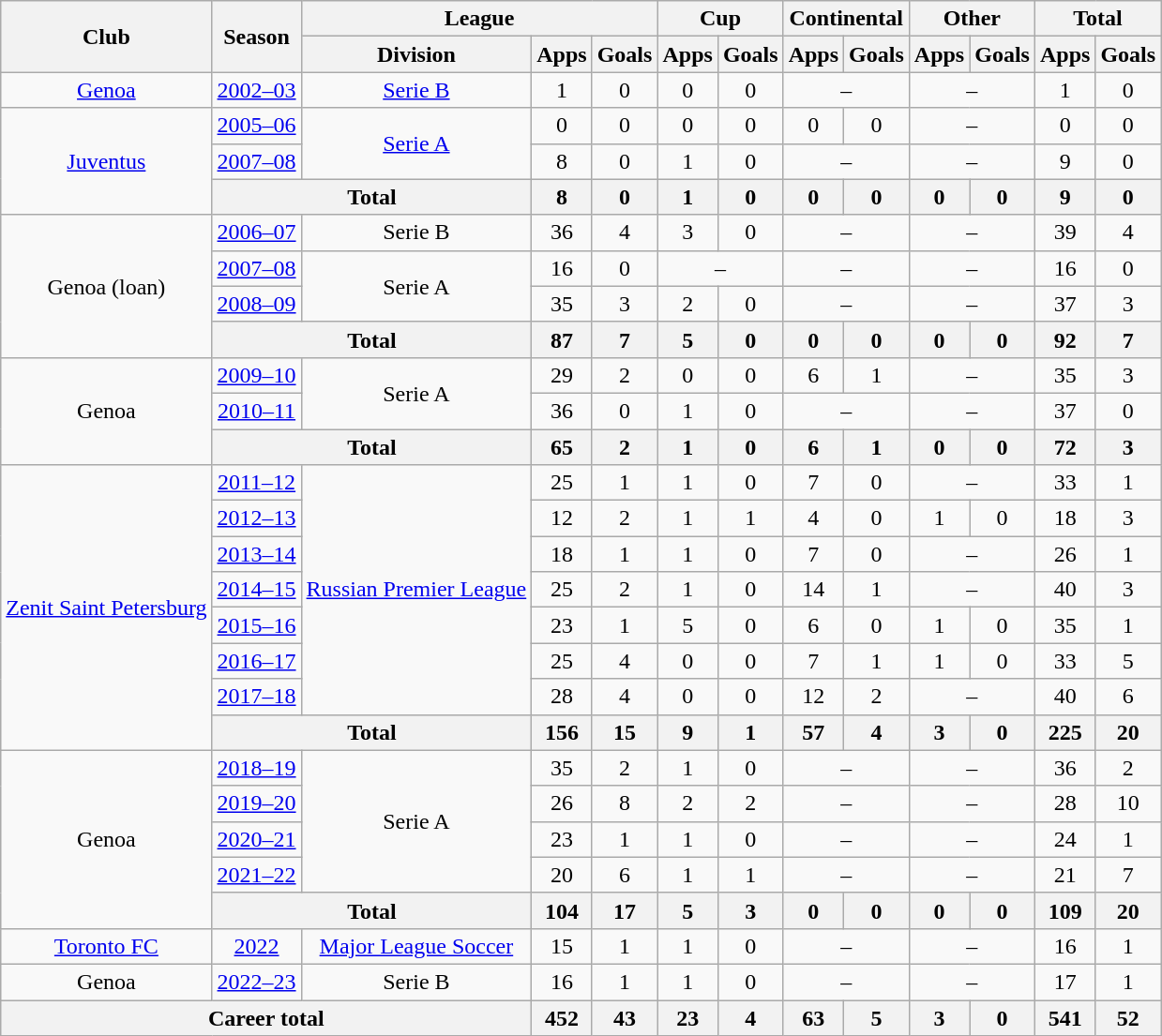<table class="wikitable" style="text-align:center">
<tr>
<th rowspan="2">Club</th>
<th rowspan="2">Season</th>
<th colspan="3">League</th>
<th colspan="2">Cup</th>
<th colspan="2">Continental</th>
<th colspan="2">Other</th>
<th colspan="2">Total</th>
</tr>
<tr>
<th>Division</th>
<th>Apps</th>
<th>Goals</th>
<th>Apps</th>
<th>Goals</th>
<th>Apps</th>
<th>Goals</th>
<th>Apps</th>
<th>Goals</th>
<th>Apps</th>
<th>Goals</th>
</tr>
<tr>
<td><a href='#'>Genoa</a></td>
<td><a href='#'>2002–03</a></td>
<td><a href='#'>Serie B</a></td>
<td>1</td>
<td>0</td>
<td>0</td>
<td>0</td>
<td colspan="2">–</td>
<td colspan="2">–</td>
<td>1</td>
<td>0</td>
</tr>
<tr>
<td rowspan="3"><a href='#'>Juventus</a></td>
<td><a href='#'>2005–06</a></td>
<td rowspan="2"><a href='#'>Serie A</a></td>
<td>0</td>
<td>0</td>
<td>0</td>
<td>0</td>
<td>0</td>
<td>0</td>
<td colspan="2">–</td>
<td>0</td>
<td>0</td>
</tr>
<tr>
<td><a href='#'>2007–08</a></td>
<td>8</td>
<td>0</td>
<td>1</td>
<td>0</td>
<td colspan="2">–</td>
<td colspan="2">–</td>
<td>9</td>
<td>0</td>
</tr>
<tr>
<th colspan="2">Total</th>
<th>8</th>
<th>0</th>
<th>1</th>
<th>0</th>
<th>0</th>
<th>0</th>
<th>0</th>
<th>0</th>
<th>9</th>
<th>0</th>
</tr>
<tr>
<td rowspan="4">Genoa (loan)</td>
<td><a href='#'>2006–07</a></td>
<td>Serie B</td>
<td>36</td>
<td>4</td>
<td>3</td>
<td>0</td>
<td colspan="2">–</td>
<td colspan="2">–</td>
<td>39</td>
<td>4</td>
</tr>
<tr>
<td><a href='#'>2007–08</a></td>
<td rowspan="2">Serie A</td>
<td>16</td>
<td>0</td>
<td colspan="2">–</td>
<td colspan="2">–</td>
<td colspan="2">–</td>
<td>16</td>
<td>0</td>
</tr>
<tr>
<td><a href='#'>2008–09</a></td>
<td>35</td>
<td>3</td>
<td>2</td>
<td>0</td>
<td colspan="2">–</td>
<td colspan="2">–</td>
<td>37</td>
<td>3</td>
</tr>
<tr>
<th colspan="2">Total</th>
<th>87</th>
<th>7</th>
<th>5</th>
<th>0</th>
<th>0</th>
<th>0</th>
<th>0</th>
<th>0</th>
<th>92</th>
<th>7</th>
</tr>
<tr>
<td rowspan="3">Genoa</td>
<td><a href='#'>2009–10</a></td>
<td rowspan="2">Serie A</td>
<td>29</td>
<td>2</td>
<td>0</td>
<td>0</td>
<td>6</td>
<td>1</td>
<td colspan="2">–</td>
<td>35</td>
<td>3</td>
</tr>
<tr>
<td><a href='#'>2010–11</a></td>
<td>36</td>
<td>0</td>
<td>1</td>
<td>0</td>
<td colspan="2">–</td>
<td colspan="2">–</td>
<td>37</td>
<td>0</td>
</tr>
<tr>
<th colspan="2">Total</th>
<th>65</th>
<th>2</th>
<th>1</th>
<th>0</th>
<th>6</th>
<th>1</th>
<th>0</th>
<th>0</th>
<th>72</th>
<th>3</th>
</tr>
<tr>
<td rowspan="8"><a href='#'>Zenit Saint Petersburg</a></td>
<td><a href='#'>2011–12</a></td>
<td rowspan="7"><a href='#'>Russian Premier League</a></td>
<td>25</td>
<td>1</td>
<td>1</td>
<td>0</td>
<td>7</td>
<td>0</td>
<td colspan="2">–</td>
<td>33</td>
<td>1</td>
</tr>
<tr>
<td><a href='#'>2012–13</a></td>
<td>12</td>
<td>2</td>
<td>1</td>
<td>1</td>
<td>4</td>
<td>0</td>
<td>1</td>
<td>0</td>
<td>18</td>
<td>3</td>
</tr>
<tr>
<td><a href='#'>2013–14</a></td>
<td>18</td>
<td>1</td>
<td>1</td>
<td>0</td>
<td>7</td>
<td>0</td>
<td colspan="2">–</td>
<td>26</td>
<td>1</td>
</tr>
<tr>
<td><a href='#'>2014–15</a></td>
<td>25</td>
<td>2</td>
<td>1</td>
<td>0</td>
<td>14</td>
<td>1</td>
<td colspan="2">–</td>
<td>40</td>
<td>3</td>
</tr>
<tr>
<td><a href='#'>2015–16</a></td>
<td>23</td>
<td>1</td>
<td>5</td>
<td>0</td>
<td>6</td>
<td>0</td>
<td>1</td>
<td>0</td>
<td>35</td>
<td>1</td>
</tr>
<tr>
<td><a href='#'>2016–17</a></td>
<td>25</td>
<td>4</td>
<td>0</td>
<td>0</td>
<td>7</td>
<td>1</td>
<td>1</td>
<td>0</td>
<td>33</td>
<td>5</td>
</tr>
<tr>
<td><a href='#'>2017–18</a></td>
<td>28</td>
<td>4</td>
<td>0</td>
<td>0</td>
<td>12</td>
<td>2</td>
<td colspan="2">–</td>
<td>40</td>
<td>6</td>
</tr>
<tr>
<th colspan="2">Total</th>
<th>156</th>
<th>15</th>
<th>9</th>
<th>1</th>
<th>57</th>
<th>4</th>
<th>3</th>
<th>0</th>
<th>225</th>
<th>20</th>
</tr>
<tr>
<td rowspan="5">Genoa</td>
<td><a href='#'>2018–19</a></td>
<td rowspan="4">Serie A</td>
<td>35</td>
<td>2</td>
<td>1</td>
<td>0</td>
<td colspan="2">–</td>
<td colspan="2">–</td>
<td>36</td>
<td>2</td>
</tr>
<tr>
<td><a href='#'>2019–20</a></td>
<td>26</td>
<td>8</td>
<td>2</td>
<td>2</td>
<td colspan="2">–</td>
<td colspan="2">–</td>
<td>28</td>
<td>10</td>
</tr>
<tr>
<td><a href='#'>2020–21</a></td>
<td>23</td>
<td>1</td>
<td>1</td>
<td>0</td>
<td colspan="2">–</td>
<td colspan="2">–</td>
<td>24</td>
<td>1</td>
</tr>
<tr>
<td><a href='#'>2021–22</a></td>
<td>20</td>
<td>6</td>
<td>1</td>
<td>1</td>
<td colspan="2">–</td>
<td colspan="2">–</td>
<td>21</td>
<td>7</td>
</tr>
<tr>
<th colspan="2">Total</th>
<th>104</th>
<th>17</th>
<th>5</th>
<th>3</th>
<th>0</th>
<th>0</th>
<th>0</th>
<th>0</th>
<th>109</th>
<th>20</th>
</tr>
<tr>
<td><a href='#'>Toronto FC</a></td>
<td><a href='#'>2022</a></td>
<td><a href='#'>Major League Soccer</a></td>
<td>15</td>
<td>1</td>
<td>1</td>
<td>0</td>
<td colspan="2">–</td>
<td colspan="2">–</td>
<td>16</td>
<td>1</td>
</tr>
<tr>
<td>Genoa</td>
<td><a href='#'>2022–23</a></td>
<td>Serie B</td>
<td>16</td>
<td>1</td>
<td>1</td>
<td>0</td>
<td colspan="2">–</td>
<td colspan="2">–</td>
<td>17</td>
<td>1</td>
</tr>
<tr>
<th colspan="3">Career total</th>
<th>452</th>
<th>43</th>
<th>23</th>
<th>4</th>
<th>63</th>
<th>5</th>
<th>3</th>
<th>0</th>
<th>541</th>
<th>52</th>
</tr>
</table>
